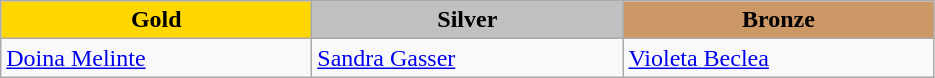<table class="wikitable" style="text-align:left">
<tr align="center">
<td width=200 bgcolor=gold><strong>Gold</strong></td>
<td width=200 bgcolor=silver><strong>Silver</strong></td>
<td width=200 bgcolor=CC9966><strong>Bronze</strong></td>
</tr>
<tr>
<td><a href='#'>Doina Melinte</a><br><em></em></td>
<td><a href='#'>Sandra Gasser</a><br><em></em></td>
<td><a href='#'>Violeta Beclea</a><br><em></em></td>
</tr>
</table>
